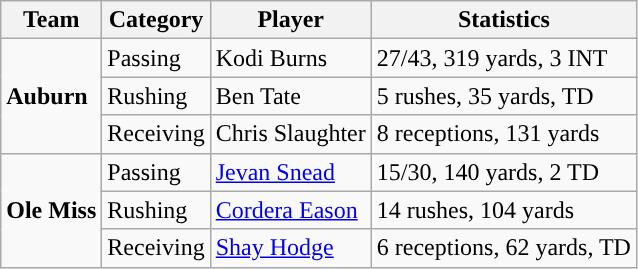<table class="wikitable" style="float: left;">
<tr>
<th>Team</th>
<th>Category</th>
<th>Player</th>
<th>Statistics</th>
</tr>
<tr>
<td rowspan=3><strong>Auburn</strong></td>
<td>Passing</td>
<td>Kodi Burns</td>
<td>27/43, 319 yards, 3 INT</td>
</tr>
<tr>
<td>Rushing</td>
<td>Ben Tate</td>
<td>5 rushes, 35 yards, TD</td>
</tr>
<tr>
<td>Receiving</td>
<td>Chris Slaughter</td>
<td>8 receptions, 131 yards</td>
</tr>
<tr>
<td rowspan=3><strong>Ole Miss</strong></td>
<td>Passing</td>
<td><a href='#'>Jevan Snead</a></td>
<td>15/30, 140 yards, 2 TD</td>
</tr>
<tr>
<td>Rushing</td>
<td><a href='#'>Cordera Eason</a></td>
<td>14 rushes, 104 yards</td>
</tr>
<tr>
<td>Receiving</td>
<td><a href='#'>Shay Hodge</a></td>
<td>6 receptions, 62 yards, TD</td>
</tr>
</table>
